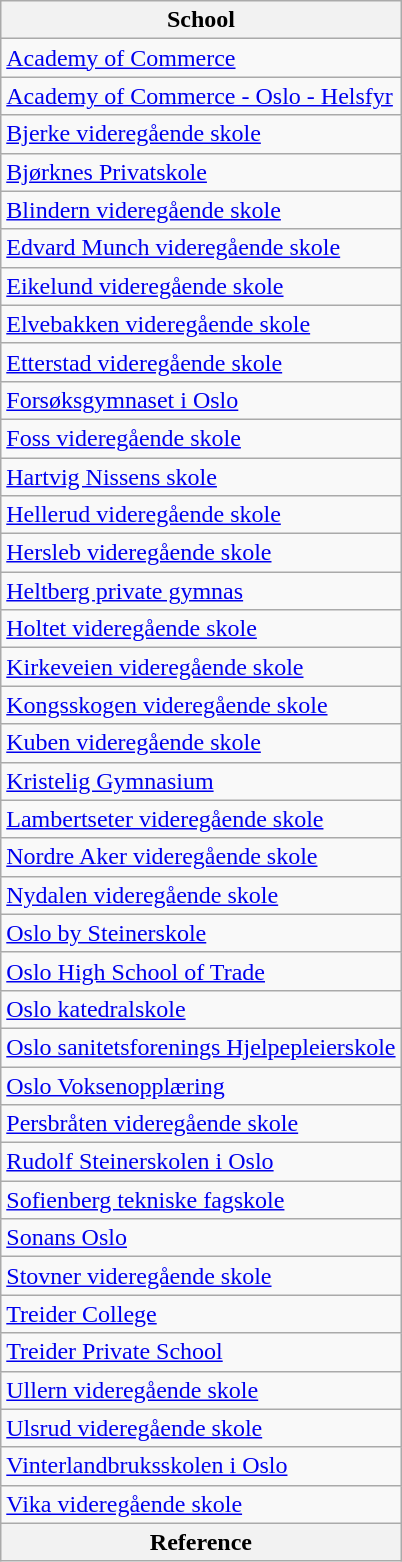<table class="wikitable sortable">
<tr>
<th>School</th>
</tr>
<tr>
<td><a href='#'>Academy of Commerce</a></td>
</tr>
<tr>
<td><a href='#'>Academy of Commerce - Oslo - Helsfyr</a></td>
</tr>
<tr>
<td><a href='#'>Bjerke videregående skole</a></td>
</tr>
<tr>
<td><a href='#'>Bjørknes Privatskole</a></td>
</tr>
<tr>
<td><a href='#'>Blindern videregående skole</a></td>
</tr>
<tr>
<td><a href='#'>Edvard Munch videregående skole</a></td>
</tr>
<tr>
<td><a href='#'>Eikelund videregående skole</a></td>
</tr>
<tr>
<td><a href='#'>Elvebakken videregående skole</a></td>
</tr>
<tr>
<td><a href='#'>Etterstad videregående skole</a></td>
</tr>
<tr>
<td><a href='#'>Forsøksgymnaset i Oslo</a></td>
</tr>
<tr>
<td><a href='#'>Foss videregående skole</a></td>
</tr>
<tr>
<td><a href='#'>Hartvig Nissens skole</a></td>
</tr>
<tr>
<td><a href='#'>Hellerud videregående skole</a></td>
</tr>
<tr>
<td><a href='#'>Hersleb videregående skole</a></td>
</tr>
<tr>
<td><a href='#'>Heltberg private gymnas</a></td>
</tr>
<tr>
<td><a href='#'>Holtet videregående skole</a></td>
</tr>
<tr>
<td><a href='#'>Kirkeveien videregående skole</a></td>
</tr>
<tr>
<td><a href='#'>Kongsskogen videregående skole</a></td>
</tr>
<tr>
<td><a href='#'>Kuben videregående skole</a></td>
</tr>
<tr>
<td><a href='#'>Kristelig Gymnasium</a></td>
</tr>
<tr>
<td><a href='#'>Lambertseter videregående skole</a></td>
</tr>
<tr>
<td><a href='#'>Nordre Aker videregående skole</a></td>
</tr>
<tr>
<td><a href='#'>Nydalen videregående skole</a></td>
</tr>
<tr>
<td><a href='#'>Oslo by Steinerskole</a></td>
</tr>
<tr>
<td><a href='#'>Oslo High School of Trade</a></td>
</tr>
<tr>
<td><a href='#'>Oslo katedralskole</a></td>
</tr>
<tr>
<td><a href='#'>Oslo sanitetsforenings Hjelpepleierskole</a></td>
</tr>
<tr>
<td><a href='#'>Oslo Voksenopplæring</a></td>
</tr>
<tr>
<td><a href='#'>Persbråten videregående skole</a></td>
</tr>
<tr>
<td><a href='#'>Rudolf Steinerskolen i Oslo</a></td>
</tr>
<tr>
<td><a href='#'>Sofienberg tekniske fagskole</a></td>
</tr>
<tr>
<td><a href='#'>Sonans Oslo</a></td>
</tr>
<tr>
<td><a href='#'>Stovner videregående skole</a></td>
</tr>
<tr>
<td><a href='#'>Treider College</a></td>
</tr>
<tr>
<td><a href='#'>Treider Private School</a></td>
</tr>
<tr>
<td><a href='#'>Ullern videregående skole</a></td>
</tr>
<tr>
<td><a href='#'>Ulsrud videregående skole</a></td>
</tr>
<tr>
<td><a href='#'>Vinterlandbruksskolen i Oslo</a></td>
</tr>
<tr>
<td><a href='#'>Vika videregående skole</a></td>
</tr>
<tr>
<th colspan="2">Reference</th>
</tr>
</table>
